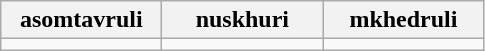<table class="wikitable" style="width:100">
<tr>
<th width="100">asomtavruli</th>
<th width="100">nuskhuri</th>
<th width="100">mkhedruli</th>
</tr>
<tr>
<td align="center"></td>
<td align="center"></td>
<td align="center"></td>
</tr>
</table>
